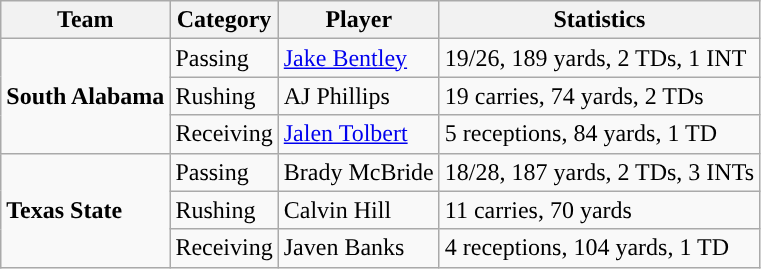<table class="wikitable" style="float: left;">
<tr>
<th>Team</th>
<th>Category</th>
<th>Player</th>
<th>Statistics</th>
</tr>
<tr>
<td rowspan=3><strong>South Alabama</strong></td>
<td>Passing</td>
<td><a href='#'>Jake Bentley</a></td>
<td>19/26, 189 yards, 2 TDs, 1 INT</td>
</tr>
<tr>
<td>Rushing</td>
<td>AJ Phillips</td>
<td>19 carries, 74 yards, 2 TDs</td>
</tr>
<tr>
<td>Receiving</td>
<td><a href='#'>Jalen Tolbert</a></td>
<td>5 receptions, 84 yards, 1 TD</td>
</tr>
<tr>
<td rowspan=3><strong>Texas State</strong></td>
<td>Passing</td>
<td>Brady McBride</td>
<td>18/28, 187 yards, 2 TDs, 3 INTs</td>
</tr>
<tr>
<td>Rushing</td>
<td>Calvin Hill</td>
<td>11 carries, 70 yards</td>
</tr>
<tr>
<td>Receiving</td>
<td>Javen Banks</td>
<td>4 receptions, 104 yards, 1 TD</td>
</tr>
</table>
